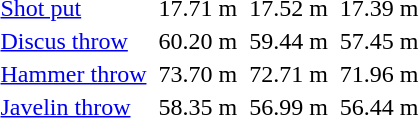<table>
<tr>
<td><a href='#'>Shot put</a></td>
<td></td>
<td>17.71  m</td>
<td></td>
<td>17.52 m</td>
<td></td>
<td>17.39 m</td>
</tr>
<tr>
<td><a href='#'>Discus throw</a></td>
<td></td>
<td>60.20 m</td>
<td></td>
<td>59.44 m</td>
<td></td>
<td>57.45 m</td>
</tr>
<tr>
<td><a href='#'>Hammer throw</a></td>
<td></td>
<td>73.70 m</td>
<td></td>
<td>72.71 m</td>
<td></td>
<td>71.96 m</td>
</tr>
<tr>
<td><a href='#'>Javelin throw</a></td>
<td></td>
<td>58.35 m</td>
<td></td>
<td>56.99 m</td>
<td></td>
<td>56.44 m</td>
</tr>
<tr>
<th colspan=7></th>
</tr>
</table>
